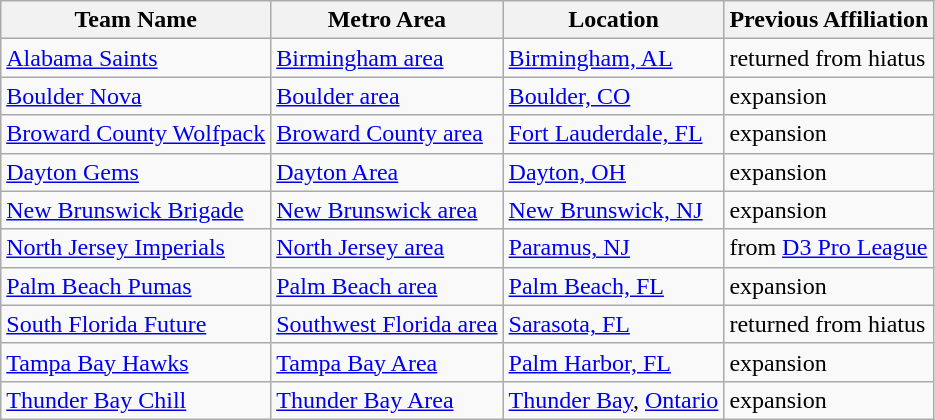<table class="wikitable">
<tr>
<th>Team Name</th>
<th>Metro Area</th>
<th>Location</th>
<th>Previous Affiliation</th>
</tr>
<tr>
<td> <a href='#'>Alabama Saints</a></td>
<td><a href='#'>Birmingham area</a></td>
<td><a href='#'>Birmingham, AL</a></td>
<td>returned from hiatus</td>
</tr>
<tr>
<td> <a href='#'>Boulder Nova</a></td>
<td><a href='#'>Boulder area</a></td>
<td><a href='#'>Boulder, CO</a></td>
<td>expansion</td>
</tr>
<tr>
<td> <a href='#'>Broward County Wolfpack</a></td>
<td><a href='#'>Broward County area</a></td>
<td><a href='#'>Fort Lauderdale, FL</a></td>
<td>expansion</td>
</tr>
<tr>
<td> <a href='#'>Dayton Gems</a></td>
<td><a href='#'>Dayton Area</a></td>
<td><a href='#'>Dayton, OH</a></td>
<td>expansion</td>
</tr>
<tr>
<td> <a href='#'>New Brunswick Brigade</a></td>
<td><a href='#'>New Brunswick area</a></td>
<td><a href='#'>New Brunswick, NJ</a></td>
<td>expansion</td>
</tr>
<tr>
<td> <a href='#'>North Jersey Imperials</a></td>
<td><a href='#'>North Jersey area</a></td>
<td><a href='#'>Paramus, NJ</a></td>
<td>from <a href='#'>D3 Pro League</a></td>
</tr>
<tr>
<td> <a href='#'>Palm Beach Pumas</a></td>
<td><a href='#'>Palm Beach area</a></td>
<td><a href='#'>Palm Beach, FL</a></td>
<td>expansion</td>
</tr>
<tr>
<td> <a href='#'>South Florida Future</a></td>
<td><a href='#'>Southwest Florida area</a></td>
<td><a href='#'>Sarasota, FL</a></td>
<td>returned from hiatus</td>
</tr>
<tr>
<td> <a href='#'>Tampa Bay Hawks</a></td>
<td><a href='#'>Tampa Bay Area</a></td>
<td><a href='#'>Palm Harbor, FL</a></td>
<td>expansion</td>
</tr>
<tr>
<td> <a href='#'>Thunder Bay Chill</a></td>
<td><a href='#'>Thunder Bay Area</a></td>
<td><a href='#'>Thunder Bay</a>, <a href='#'>Ontario</a></td>
<td>expansion</td>
</tr>
</table>
